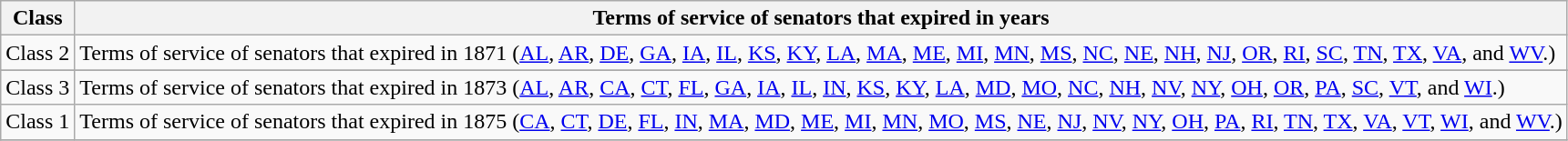<table class="wikitable sortable">
<tr valign=bottom>
<th>Class</th>
<th>Terms of service of senators that expired in years</th>
</tr>
<tr>
<td>Class 2</td>
<td>Terms of service of senators that expired in 1871 (<a href='#'>AL</a>, <a href='#'>AR</a>, <a href='#'>DE</a>, <a href='#'>GA</a>, <a href='#'>IA</a>, <a href='#'>IL</a>, <a href='#'>KS</a>, <a href='#'>KY</a>, <a href='#'>LA</a>, <a href='#'>MA</a>, <a href='#'>ME</a>, <a href='#'>MI</a>, <a href='#'>MN</a>, <a href='#'>MS</a>, <a href='#'>NC</a>, <a href='#'>NE</a>, <a href='#'>NH</a>, <a href='#'>NJ</a>, <a href='#'>OR</a>, <a href='#'>RI</a>, <a href='#'>SC</a>, <a href='#'>TN</a>, <a href='#'>TX</a>, <a href='#'>VA</a>, and <a href='#'>WV</a>.)</td>
</tr>
<tr>
</tr>
<tr>
<td>Class 3</td>
<td>Terms of service of senators that expired in 1873 (<a href='#'>AL</a>, <a href='#'>AR</a>, <a href='#'>CA</a>, <a href='#'>CT</a>, <a href='#'>FL</a>, <a href='#'>GA</a>, <a href='#'>IA</a>, <a href='#'>IL</a>, <a href='#'>IN</a>, <a href='#'>KS</a>, <a href='#'>KY</a>, <a href='#'>LA</a>, <a href='#'>MD</a>, <a href='#'>MO</a>, <a href='#'>NC</a>, <a href='#'>NH</a>, <a href='#'>NV</a>, <a href='#'>NY</a>, <a href='#'>OH</a>, <a href='#'>OR</a>, <a href='#'>PA</a>, <a href='#'>SC</a>, <a href='#'>VT</a>, and <a href='#'>WI</a>.)</td>
</tr>
<tr>
<td>Class 1</td>
<td>Terms of service of senators that expired in 1875 (<a href='#'>CA</a>, <a href='#'>CT</a>, <a href='#'>DE</a>, <a href='#'>FL</a>, <a href='#'>IN</a>, <a href='#'>MA</a>, <a href='#'>MD</a>, <a href='#'>ME</a>,  <a href='#'>MI</a>, <a href='#'>MN</a>, <a href='#'>MO</a>, <a href='#'>MS</a>, <a href='#'>NE</a>, <a href='#'>NJ</a>,  <a href='#'>NV</a>, <a href='#'>NY</a>, <a href='#'>OH</a>, <a href='#'>PA</a>, <a href='#'>RI</a>, <a href='#'>TN</a>, <a href='#'>TX</a>, <a href='#'>VA</a>, <a href='#'>VT</a>, <a href='#'>WI</a>, and <a href='#'>WV</a>.)</td>
</tr>
<tr>
</tr>
</table>
